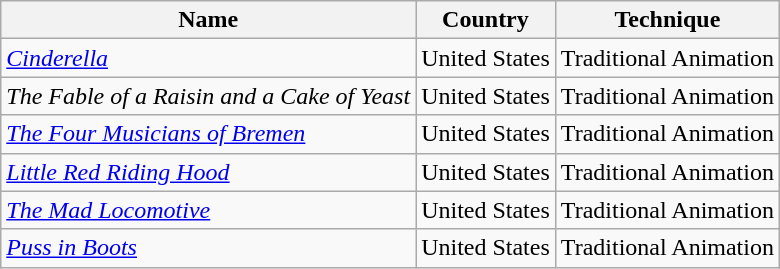<table class="wikitable sortable">
<tr>
<th>Name</th>
<th>Country</th>
<th>Technique</th>
</tr>
<tr>
<td><em><a href='#'>Cinderella</a></em></td>
<td>United States</td>
<td>Traditional Animation</td>
</tr>
<tr>
<td><em>The Fable of a Raisin and a Cake of Yeast</em></td>
<td>United States</td>
<td>Traditional Animation</td>
</tr>
<tr>
<td><em><a href='#'>The Four Musicians of Bremen</a></em></td>
<td>United States</td>
<td>Traditional Animation</td>
</tr>
<tr>
<td><em><a href='#'>Little Red Riding Hood</a></em></td>
<td>United States</td>
<td>Traditional Animation</td>
</tr>
<tr>
<td><em><a href='#'>The Mad Locomotive</a></em></td>
<td>United States</td>
<td>Traditional Animation</td>
</tr>
<tr>
<td><em><a href='#'>Puss in Boots</a></em></td>
<td>United States</td>
<td>Traditional Animation</td>
</tr>
</table>
